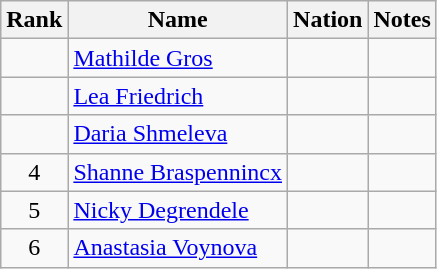<table class="wikitable sortable" style="text-align:center">
<tr>
<th>Rank</th>
<th>Name</th>
<th>Nation</th>
<th>Notes</th>
</tr>
<tr>
<td></td>
<td align=left><a href='#'>Mathilde Gros</a></td>
<td align=left></td>
<td></td>
</tr>
<tr>
<td></td>
<td align=left><a href='#'>Lea Friedrich</a></td>
<td align=left></td>
<td></td>
</tr>
<tr>
<td></td>
<td align=left><a href='#'>Daria Shmeleva</a></td>
<td align=left></td>
<td></td>
</tr>
<tr>
<td>4</td>
<td align=left><a href='#'>Shanne Braspennincx</a></td>
<td align=left></td>
<td></td>
</tr>
<tr>
<td>5</td>
<td align=left><a href='#'>Nicky Degrendele</a></td>
<td align=left></td>
<td></td>
</tr>
<tr>
<td>6</td>
<td align=left><a href='#'>Anastasia Voynova</a></td>
<td align=left></td>
<td></td>
</tr>
</table>
